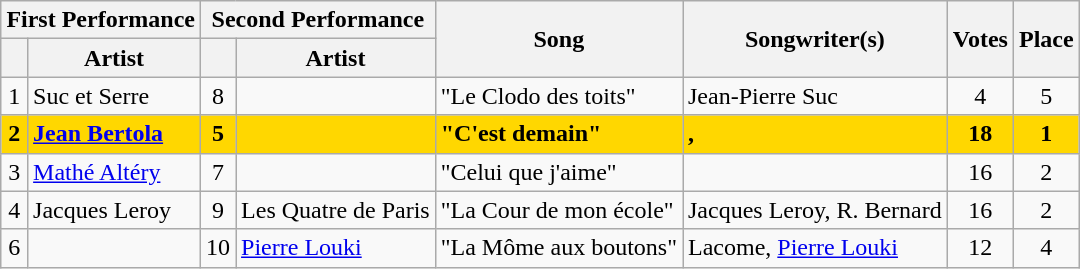<table class="sortable wikitable" style="margin: 1em auto 1em auto; text-align:left">
<tr>
<th colspan="2">First Performance</th>
<th colspan="2">Second Performance</th>
<th rowspan="2">Song</th>
<th rowspan="2">Songwriter(s)</th>
<th rowspan="2">Votes</th>
<th rowspan="2">Place</th>
</tr>
<tr>
<th></th>
<th>Artist</th>
<th></th>
<th>Artist</th>
</tr>
<tr>
<td align="center">1</td>
<td>Suc et Serre</td>
<td align="center">8</td>
<td></td>
<td>"Le Clodo des toits"</td>
<td>Jean-Pierre Suc</td>
<td align="center">4</td>
<td align="center">5</td>
</tr>
<tr style="font-weight:bold; background:gold;">
<td align="center">2</td>
<td><a href='#'>Jean Bertola</a></td>
<td align="center">5</td>
<td></td>
<td>"C'est demain"</td>
<td>, </td>
<td align="center">18</td>
<td align="center">1</td>
</tr>
<tr>
<td align="center">3</td>
<td><a href='#'>Mathé Altéry</a></td>
<td align="center">7</td>
<td></td>
<td>"Celui que j'aime"</td>
<td></td>
<td align="center">16</td>
<td align="center">2</td>
</tr>
<tr>
<td align="center">4</td>
<td>Jacques Leroy</td>
<td align="center">9</td>
<td>Les Quatre de Paris</td>
<td>"La Cour de mon école"</td>
<td>Jacques Leroy, R. Bernard</td>
<td align="center">16</td>
<td align="center">2</td>
</tr>
<tr>
<td align="center">6</td>
<td></td>
<td align="center">10</td>
<td><a href='#'>Pierre Louki</a></td>
<td>"La Môme aux boutons"</td>
<td>Lacome, <a href='#'>Pierre Louki</a></td>
<td align="center">12</td>
<td align="center">4</td>
</tr>
</table>
